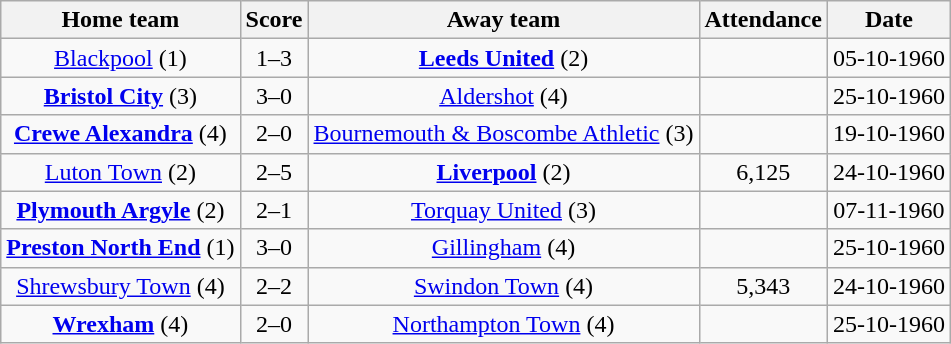<table class="wikitable" style="text-align: center">
<tr>
<th>Home team</th>
<th>Score</th>
<th>Away team</th>
<th>Attendance</th>
<th>Date</th>
</tr>
<tr>
<td><a href='#'>Blackpool</a> (1)</td>
<td>1–3</td>
<td><strong><a href='#'>Leeds United</a></strong> (2)</td>
<td></td>
<td>05-10-1960</td>
</tr>
<tr>
<td><strong><a href='#'>Bristol City</a></strong> (3)</td>
<td>3–0</td>
<td><a href='#'>Aldershot</a> (4)</td>
<td></td>
<td>25-10-1960</td>
</tr>
<tr>
<td><strong><a href='#'>Crewe Alexandra</a></strong> (4)</td>
<td>2–0</td>
<td><a href='#'>Bournemouth & Boscombe Athletic</a> (3)</td>
<td></td>
<td>19-10-1960</td>
</tr>
<tr>
<td><a href='#'>Luton Town</a> (2)</td>
<td>2–5</td>
<td><strong><a href='#'>Liverpool</a></strong> (2)</td>
<td>6,125</td>
<td>24-10-1960</td>
</tr>
<tr>
<td><strong><a href='#'>Plymouth Argyle</a></strong> (2)</td>
<td>2–1</td>
<td><a href='#'>Torquay United</a> (3)</td>
<td></td>
<td>07-11-1960</td>
</tr>
<tr>
<td><strong><a href='#'>Preston North End</a></strong> (1)</td>
<td>3–0</td>
<td><a href='#'>Gillingham</a> (4)</td>
<td></td>
<td>25-10-1960</td>
</tr>
<tr>
<td><a href='#'>Shrewsbury Town</a> (4)</td>
<td>2–2</td>
<td><a href='#'>Swindon Town</a> (4)</td>
<td>5,343</td>
<td>24-10-1960</td>
</tr>
<tr>
<td><strong><a href='#'>Wrexham</a></strong> (4)</td>
<td>2–0</td>
<td><a href='#'>Northampton Town</a> (4)</td>
<td></td>
<td>25-10-1960</td>
</tr>
</table>
